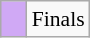<table class="wikitable" style="margin:0.5em auto; font-size:90%;position:relative;">
<tr>
<td bgcolor="#D0A9F5">   </td>
<td>Finals</td>
</tr>
</table>
